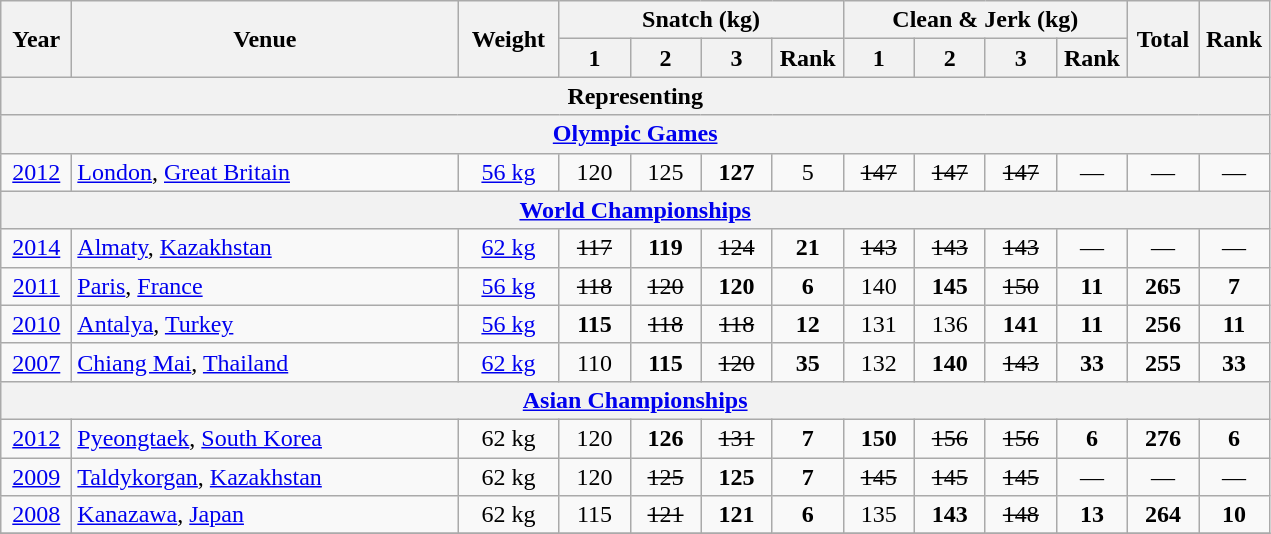<table class = "wikitable" style="text-align:center;">
<tr>
<th rowspan=2 width=40>Year</th>
<th rowspan=2 width=250>Venue</th>
<th rowspan=2 width=60>Weight</th>
<th colspan=4>Snatch (kg)</th>
<th colspan=4>Clean & Jerk (kg)</th>
<th rowspan=2 width=40>Total</th>
<th rowspan=2 width=40>Rank</th>
</tr>
<tr>
<th width=40>1</th>
<th width=40>2</th>
<th width=40>3</th>
<th width=40>Rank</th>
<th width=40>1</th>
<th width=40>2</th>
<th width=40>3</th>
<th width=40>Rank</th>
</tr>
<tr>
<th colspan=13>Representing </th>
</tr>
<tr>
<th colspan=13><a href='#'>Olympic Games</a></th>
</tr>
<tr>
<td><a href='#'>2012</a></td>
<td align=left> <a href='#'>London</a>, <a href='#'>Great Britain</a></td>
<td><a href='#'>56 kg</a></td>
<td>120</td>
<td>125</td>
<td><strong>127</strong></td>
<td>5</td>
<td><s>147</s></td>
<td><s>147</s></td>
<td><s>147</s></td>
<td>—</td>
<td>—</td>
<td>—</td>
</tr>
<tr>
<th colspan=13><a href='#'>World Championships</a></th>
</tr>
<tr>
<td><a href='#'>2014</a></td>
<td align=left> <a href='#'>Almaty</a>, <a href='#'>Kazakhstan</a></td>
<td><a href='#'>62 kg</a></td>
<td><s>117</s></td>
<td><strong>119</strong></td>
<td><s>124</s></td>
<td><strong>21</strong></td>
<td><s>143</s></td>
<td><s>143</s></td>
<td><s>143</s></td>
<td>—</td>
<td>—</td>
<td>—</td>
</tr>
<tr>
<td><a href='#'>2011</a></td>
<td align=left> <a href='#'>Paris</a>, <a href='#'>France</a></td>
<td><a href='#'>56 kg</a></td>
<td><s>118</s></td>
<td><s>120</s></td>
<td><strong>120</strong></td>
<td><strong>6</strong></td>
<td>140</td>
<td><strong>145</strong></td>
<td><s>150</s></td>
<td><strong>11</strong></td>
<td><strong>265</strong></td>
<td><strong>7</strong></td>
</tr>
<tr>
<td><a href='#'>2010</a></td>
<td align=left> <a href='#'>Antalya</a>, <a href='#'>Turkey</a></td>
<td><a href='#'>56 kg</a></td>
<td><strong>115</strong></td>
<td><s>118</s></td>
<td><s>118</s></td>
<td><strong>12</strong></td>
<td>131</td>
<td>136</td>
<td><strong>141</strong></td>
<td><strong>11</strong></td>
<td><strong>256</strong></td>
<td><strong>11</strong></td>
</tr>
<tr>
<td><a href='#'>2007</a></td>
<td align=left> <a href='#'>Chiang Mai</a>, <a href='#'>Thailand</a></td>
<td><a href='#'>62 kg</a></td>
<td>110</td>
<td><strong>115</strong></td>
<td><s>120</s></td>
<td><strong>35</strong></td>
<td>132</td>
<td><strong>140</strong></td>
<td><s>143</s></td>
<td><strong>33</strong></td>
<td><strong>255</strong></td>
<td><strong>33</strong></td>
</tr>
<tr>
<th colspan=13><a href='#'>Asian Championships</a></th>
</tr>
<tr>
<td><a href='#'>2012</a></td>
<td align=left> <a href='#'>Pyeongtaek</a>, <a href='#'>South Korea</a></td>
<td>62 kg</td>
<td>120</td>
<td><strong>126</strong></td>
<td><s>131</s></td>
<td><strong>7</strong></td>
<td><strong>150</strong></td>
<td><s>156</s></td>
<td><s>156</s></td>
<td><strong>6</strong></td>
<td><strong>276</strong></td>
<td><strong>6</strong></td>
</tr>
<tr>
<td><a href='#'>2009</a></td>
<td align=left> <a href='#'>Taldykorgan</a>, <a href='#'>Kazakhstan</a></td>
<td>62 kg</td>
<td>120</td>
<td><s>125</s></td>
<td><strong>125</strong></td>
<td><strong>7</strong></td>
<td><s>145</s></td>
<td><s>145</s></td>
<td><s>145</s></td>
<td>—</td>
<td>—</td>
<td>—</td>
</tr>
<tr>
<td><a href='#'>2008</a></td>
<td align=left> <a href='#'>Kanazawa</a>, <a href='#'>Japan</a></td>
<td>62 kg</td>
<td>115</td>
<td><s>121</s></td>
<td><strong>121</strong></td>
<td><strong>6</strong></td>
<td>135</td>
<td><strong>143</strong></td>
<td><s>148</s></td>
<td><strong>13</strong></td>
<td><strong>264</strong></td>
<td><strong>10</strong></td>
</tr>
<tr>
</tr>
</table>
